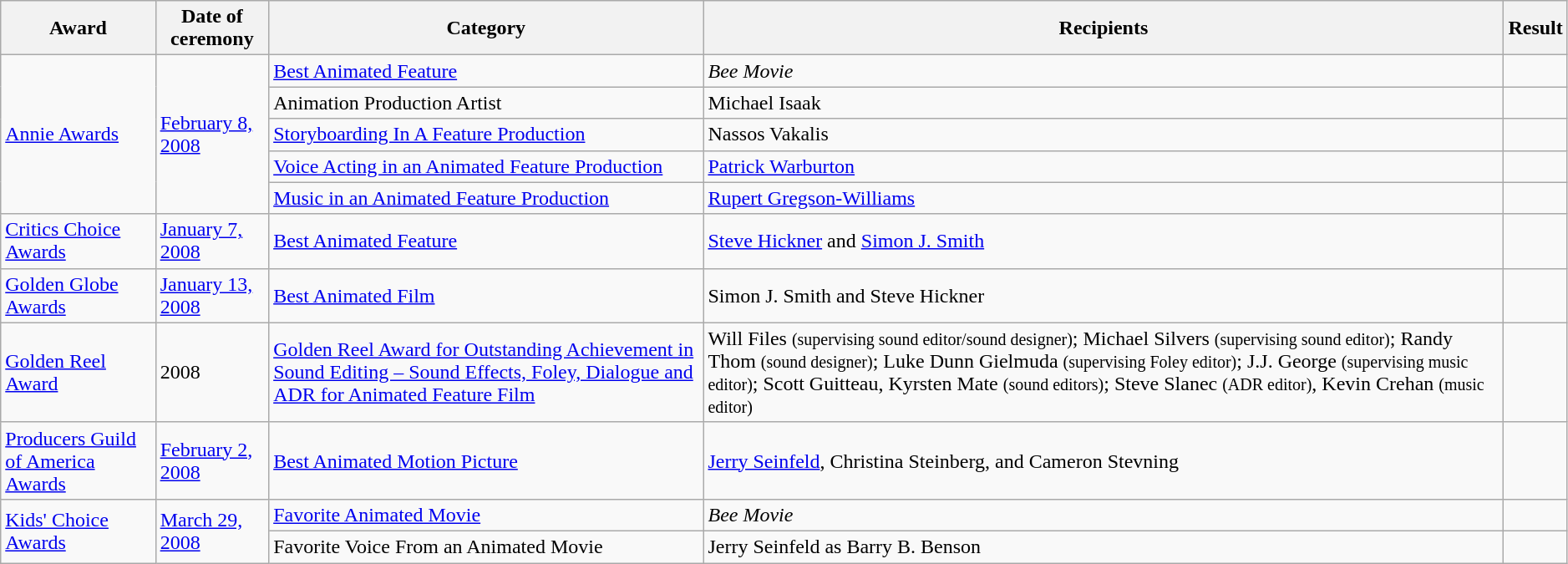<table class="wikitable sortable plainrowheaders" style="width: 99%;">
<tr>
<th scope="col">Award</th>
<th scope="col">Date of ceremony</th>
<th scope="col">Category</th>
<th scope="col">Recipients</th>
<th scope="col">Result</th>
</tr>
<tr>
<td rowspan="5"><a href='#'>Annie Awards</a></td>
<td rowspan="5"><a href='#'>February 8, 2008</a></td>
<td><a href='#'>Best Animated Feature</a></td>
<td><em>Bee Movie</em></td>
<td></td>
</tr>
<tr>
<td>Animation Production Artist</td>
<td>Michael Isaak</td>
<td></td>
</tr>
<tr>
<td><a href='#'>Storyboarding In A Feature Production</a></td>
<td>Nassos Vakalis</td>
<td></td>
</tr>
<tr>
<td><a href='#'>Voice Acting in an Animated Feature Production</a></td>
<td><a href='#'>Patrick Warburton</a></td>
<td></td>
</tr>
<tr>
<td><a href='#'>Music in an Animated Feature Production</a></td>
<td><a href='#'>Rupert Gregson-Williams</a></td>
<td></td>
</tr>
<tr>
<td><a href='#'>Critics Choice Awards</a></td>
<td><a href='#'>January 7, 2008</a></td>
<td><a href='#'>Best Animated Feature</a></td>
<td><a href='#'>Steve Hickner</a> and <a href='#'>Simon J. Smith</a></td>
<td></td>
</tr>
<tr>
<td><a href='#'>Golden Globe Awards</a></td>
<td><a href='#'>January 13, 2008</a></td>
<td><a href='#'>Best Animated Film</a></td>
<td>Simon J. Smith and Steve Hickner</td>
<td></td>
</tr>
<tr>
<td><a href='#'>Golden Reel Award</a></td>
<td>2008</td>
<td><a href='#'>Golden Reel Award for Outstanding Achievement in Sound Editing – Sound Effects, Foley, Dialogue and ADR for Animated Feature Film</a></td>
<td>Will Files <small>(supervising sound editor/sound designer)</small>; Michael Silvers <small>(supervising sound editor)</small>; Randy Thom <small>(sound designer)</small>; Luke Dunn Gielmuda <small>(supervising Foley editor)</small>; J.J. George <small>(supervising music editor)</small>; Scott Guitteau, Kyrsten Mate <small>(sound editors)</small>; Steve Slanec <small>(ADR editor)</small>, Kevin Crehan <small>(music editor)</small></td>
<td></td>
</tr>
<tr>
<td><a href='#'>Producers Guild of America Awards</a></td>
<td><a href='#'>February 2, 2008</a></td>
<td><a href='#'>Best Animated Motion Picture</a></td>
<td><a href='#'>Jerry Seinfeld</a>, Christina Steinberg, and Cameron Stevning</td>
<td></td>
</tr>
<tr>
<td rowspan="2"><a href='#'>Kids' Choice Awards</a></td>
<td rowspan="2"><a href='#'>March 29, 2008</a></td>
<td><a href='#'>Favorite Animated Movie</a></td>
<td><em>Bee Movie</em></td>
<td></td>
</tr>
<tr>
<td>Favorite Voice From an Animated Movie</td>
<td>Jerry Seinfeld as Barry B. Benson</td>
<td></td>
</tr>
</table>
